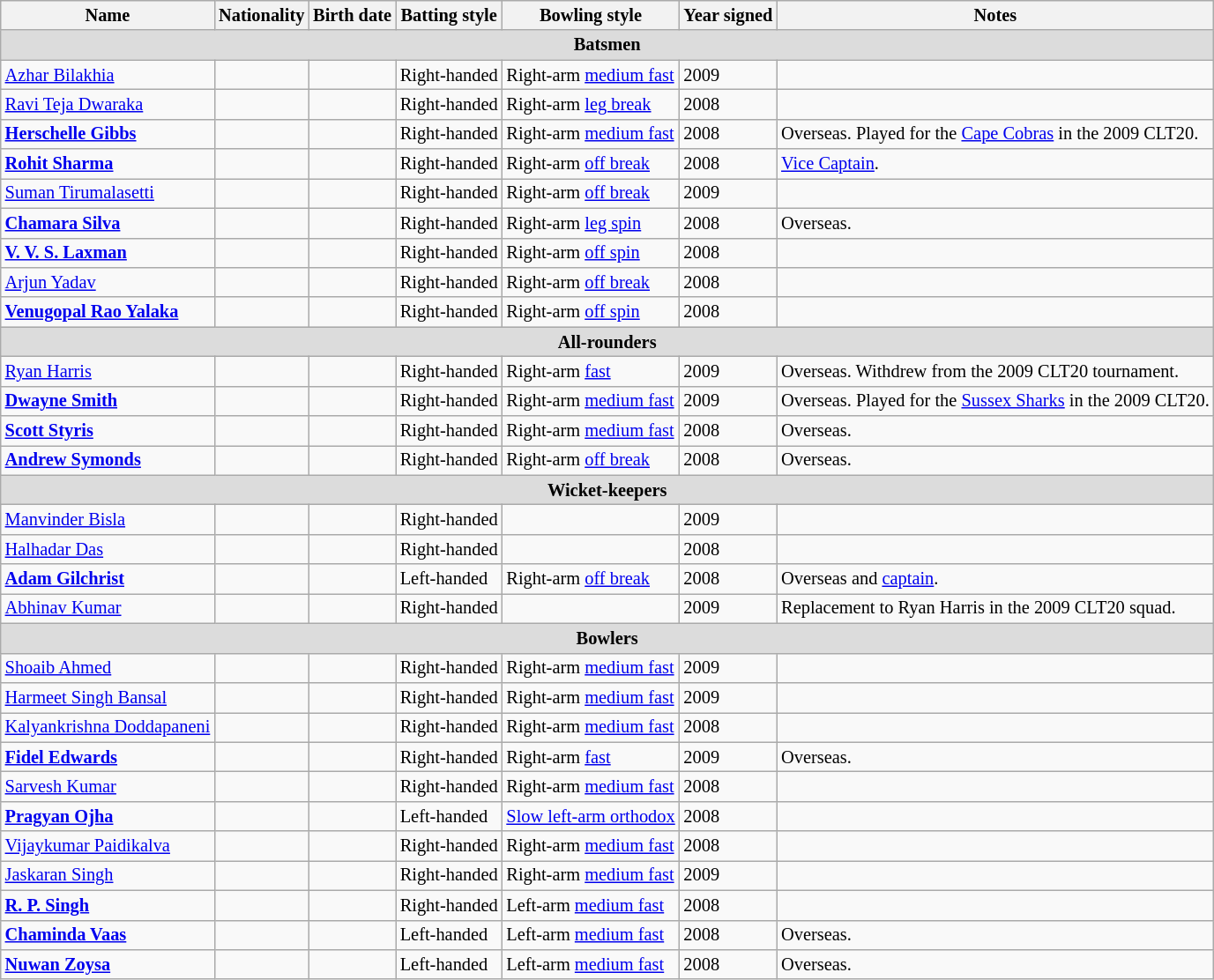<table class="wikitable"  style="font-size:85%;;">
<tr>
<th>Name</th>
<th>Nationality</th>
<th>Birth date</th>
<th>Batting style</th>
<th>Bowling style</th>
<th>Year signed</th>
<th>Notes</th>
</tr>
<tr>
<th colspan="7"  style="background:#dcdcdc; text-align:center;">Batsmen</th>
</tr>
<tr>
<td><a href='#'>Azhar Bilakhia</a></td>
<td></td>
<td></td>
<td>Right-handed</td>
<td>Right-arm <a href='#'>medium fast</a></td>
<td>2009</td>
<td></td>
</tr>
<tr>
<td><a href='#'>Ravi Teja Dwaraka</a></td>
<td></td>
<td></td>
<td>Right-handed</td>
<td>Right-arm <a href='#'>leg break</a></td>
<td>2008</td>
<td></td>
</tr>
<tr>
<td><strong><a href='#'>Herschelle Gibbs</a></strong></td>
<td></td>
<td></td>
<td>Right-handed</td>
<td>Right-arm <a href='#'>medium fast</a></td>
<td>2008</td>
<td>Overseas. Played for the <a href='#'>Cape Cobras</a> in the 2009 CLT20.</td>
</tr>
<tr>
<td><strong><a href='#'>Rohit Sharma</a></strong></td>
<td></td>
<td></td>
<td>Right-handed</td>
<td>Right-arm <a href='#'>off break</a></td>
<td>2008</td>
<td><a href='#'>Vice Captain</a>.</td>
</tr>
<tr>
<td><a href='#'>Suman Tirumalasetti</a></td>
<td></td>
<td></td>
<td>Right-handed</td>
<td>Right-arm <a href='#'>off break</a></td>
<td>2009</td>
<td></td>
</tr>
<tr>
<td><strong><a href='#'>Chamara Silva</a></strong></td>
<td></td>
<td></td>
<td>Right-handed</td>
<td>Right-arm <a href='#'>leg spin</a></td>
<td>2008</td>
<td>Overseas.</td>
</tr>
<tr>
<td><strong><a href='#'>V. V. S. Laxman</a></strong></td>
<td></td>
<td></td>
<td>Right-handed</td>
<td>Right-arm <a href='#'>off spin</a></td>
<td>2008</td>
<td></td>
</tr>
<tr>
<td><a href='#'>Arjun Yadav</a></td>
<td></td>
<td></td>
<td>Right-handed</td>
<td>Right-arm <a href='#'>off break</a></td>
<td>2008</td>
<td></td>
</tr>
<tr>
<td><strong><a href='#'>Venugopal Rao Yalaka</a></strong></td>
<td></td>
<td></td>
<td>Right-handed</td>
<td>Right-arm <a href='#'>off spin</a></td>
<td>2008</td>
<td></td>
</tr>
<tr>
<th colspan="7"  style="background:#dcdcdc; text-align:center;">All-rounders</th>
</tr>
<tr>
<td><a href='#'>Ryan Harris</a></td>
<td></td>
<td></td>
<td>Right-handed</td>
<td>Right-arm <a href='#'>fast</a></td>
<td>2009</td>
<td>Overseas. Withdrew from the 2009 CLT20 tournament.</td>
</tr>
<tr>
<td><strong><a href='#'>Dwayne Smith</a></strong></td>
<td></td>
<td></td>
<td>Right-handed</td>
<td>Right-arm <a href='#'>medium fast</a></td>
<td>2009</td>
<td>Overseas. Played for the <a href='#'>Sussex Sharks</a> in the 2009 CLT20.</td>
</tr>
<tr>
<td><strong><a href='#'>Scott Styris</a></strong></td>
<td></td>
<td></td>
<td>Right-handed</td>
<td>Right-arm <a href='#'>medium fast</a></td>
<td>2008</td>
<td>Overseas.</td>
</tr>
<tr>
<td><strong><a href='#'>Andrew Symonds</a></strong></td>
<td></td>
<td></td>
<td>Right-handed</td>
<td>Right-arm <a href='#'>off break</a></td>
<td>2008</td>
<td>Overseas.</td>
</tr>
<tr>
<th colspan="7"  style="background:#dcdcdc; text-align:center;">Wicket-keepers</th>
</tr>
<tr>
<td><a href='#'>Manvinder Bisla</a></td>
<td></td>
<td></td>
<td>Right-handed</td>
<td></td>
<td>2009</td>
<td></td>
</tr>
<tr>
<td><a href='#'>Halhadar Das</a></td>
<td></td>
<td></td>
<td>Right-handed</td>
<td></td>
<td>2008</td>
<td></td>
</tr>
<tr>
<td><strong><a href='#'>Adam Gilchrist</a></strong></td>
<td></td>
<td></td>
<td>Left-handed</td>
<td>Right-arm <a href='#'>off break</a></td>
<td>2008</td>
<td>Overseas and <a href='#'>captain</a>.</td>
</tr>
<tr>
<td><a href='#'>Abhinav Kumar</a></td>
<td></td>
<td></td>
<td>Right-handed</td>
<td></td>
<td>2009</td>
<td>Replacement to Ryan Harris in the 2009 CLT20 squad.</td>
</tr>
<tr>
<th colspan="7"  style="background:#dcdcdc; text-align:center;">Bowlers</th>
</tr>
<tr>
<td><a href='#'>Shoaib Ahmed</a></td>
<td></td>
<td></td>
<td>Right-handed</td>
<td>Right-arm <a href='#'>medium fast</a></td>
<td>2009</td>
<td></td>
</tr>
<tr>
<td><a href='#'>Harmeet Singh Bansal</a></td>
<td></td>
<td></td>
<td>Right-handed</td>
<td>Right-arm <a href='#'>medium fast</a></td>
<td>2009</td>
<td></td>
</tr>
<tr>
<td><a href='#'>Kalyankrishna Doddapaneni</a></td>
<td></td>
<td></td>
<td>Right-handed</td>
<td>Right-arm <a href='#'>medium fast</a></td>
<td>2008</td>
<td></td>
</tr>
<tr>
<td><strong><a href='#'>Fidel Edwards</a></strong></td>
<td></td>
<td></td>
<td>Right-handed</td>
<td>Right-arm <a href='#'>fast</a></td>
<td>2009</td>
<td>Overseas.</td>
</tr>
<tr>
<td><a href='#'>Sarvesh Kumar</a></td>
<td></td>
<td></td>
<td>Right-handed</td>
<td>Right-arm <a href='#'>medium fast</a></td>
<td>2008</td>
<td></td>
</tr>
<tr>
<td><strong><a href='#'>Pragyan Ojha</a></strong></td>
<td></td>
<td></td>
<td>Left-handed</td>
<td><a href='#'>Slow left-arm orthodox</a></td>
<td>2008</td>
<td></td>
</tr>
<tr>
<td><a href='#'>Vijaykumar Paidikalva</a></td>
<td></td>
<td></td>
<td>Right-handed</td>
<td>Right-arm <a href='#'>medium fast</a></td>
<td>2008</td>
<td></td>
</tr>
<tr>
<td><a href='#'>Jaskaran Singh</a></td>
<td></td>
<td></td>
<td>Right-handed</td>
<td>Right-arm <a href='#'>medium fast</a></td>
<td>2009</td>
<td></td>
</tr>
<tr>
<td><strong><a href='#'>R. P. Singh</a></strong></td>
<td></td>
<td></td>
<td>Right-handed</td>
<td>Left-arm <a href='#'>medium fast</a></td>
<td>2008</td>
<td></td>
</tr>
<tr>
<td><strong><a href='#'>Chaminda Vaas</a></strong></td>
<td></td>
<td></td>
<td>Left-handed</td>
<td>Left-arm <a href='#'>medium fast</a></td>
<td>2008</td>
<td>Overseas.</td>
</tr>
<tr>
<td><strong><a href='#'>Nuwan Zoysa</a></strong></td>
<td></td>
<td></td>
<td>Left-handed</td>
<td>Left-arm <a href='#'>medium fast</a></td>
<td>2008</td>
<td>Overseas.</td>
</tr>
</table>
